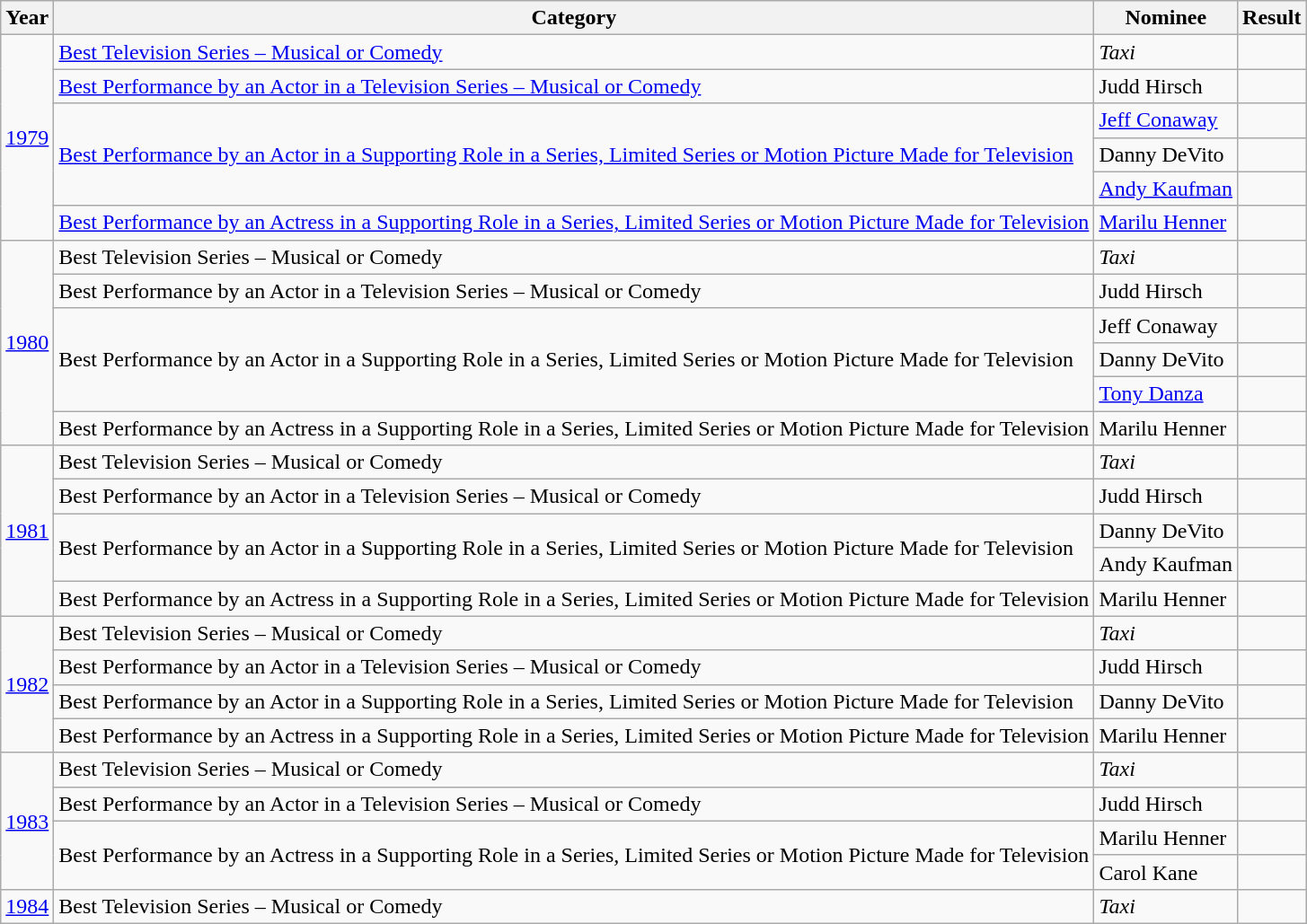<table class="wikitable sortable">
<tr>
<th>Year</th>
<th>Category</th>
<th>Nominee</th>
<th>Result</th>
</tr>
<tr>
<td rowspan="6"><a href='#'>1979</a></td>
<td><a href='#'>Best Television Series – Musical or Comedy</a></td>
<td><em>Taxi</em></td>
<td></td>
</tr>
<tr>
<td><a href='#'>Best Performance by an Actor in a Television Series – Musical or Comedy</a></td>
<td>Judd Hirsch</td>
<td></td>
</tr>
<tr>
<td rowspan="3"><a href='#'>Best Performance by an Actor in a Supporting Role in a Series, Limited Series or Motion Picture Made for Television</a></td>
<td><a href='#'>Jeff Conaway</a></td>
<td></td>
</tr>
<tr>
<td>Danny DeVito</td>
<td></td>
</tr>
<tr>
<td><a href='#'>Andy Kaufman</a></td>
<td></td>
</tr>
<tr>
<td><a href='#'>Best Performance by an Actress in a Supporting Role in a Series, Limited Series or Motion Picture Made for Television</a></td>
<td><a href='#'>Marilu Henner</a></td>
<td></td>
</tr>
<tr>
<td rowspan="6"><a href='#'>1980</a></td>
<td>Best Television Series – Musical or Comedy</td>
<td><em>Taxi</em></td>
<td></td>
</tr>
<tr>
<td>Best Performance by an Actor in a Television Series – Musical or Comedy</td>
<td>Judd Hirsch</td>
<td></td>
</tr>
<tr>
<td rowspan="3">Best Performance by an Actor in a Supporting Role in a Series, Limited Series or Motion Picture Made for Television</td>
<td>Jeff Conaway</td>
<td></td>
</tr>
<tr>
<td>Danny DeVito</td>
<td></td>
</tr>
<tr>
<td><a href='#'>Tony Danza</a></td>
<td></td>
</tr>
<tr>
<td>Best Performance by an Actress in a Supporting Role in a Series, Limited Series or Motion Picture Made for Television</td>
<td>Marilu Henner</td>
<td></td>
</tr>
<tr>
<td rowspan="5"><a href='#'>1981</a></td>
<td>Best Television Series – Musical or Comedy</td>
<td><em>Taxi</em></td>
<td></td>
</tr>
<tr>
<td>Best Performance by an Actor in a Television Series – Musical or Comedy</td>
<td>Judd Hirsch</td>
<td></td>
</tr>
<tr>
<td rowspan="2">Best Performance by an Actor in a Supporting Role in a Series, Limited Series or Motion Picture Made for Television</td>
<td>Danny DeVito</td>
<td></td>
</tr>
<tr>
<td>Andy Kaufman</td>
<td></td>
</tr>
<tr>
<td>Best Performance by an Actress in a Supporting Role in a Series, Limited Series or Motion Picture Made for Television</td>
<td>Marilu Henner</td>
<td></td>
</tr>
<tr>
<td rowspan="4"><a href='#'>1982</a></td>
<td>Best Television Series – Musical or Comedy</td>
<td><em>Taxi</em></td>
<td></td>
</tr>
<tr>
<td>Best Performance by an Actor in a Television Series – Musical or Comedy</td>
<td>Judd Hirsch</td>
<td></td>
</tr>
<tr>
<td>Best Performance by an Actor in a Supporting Role in a Series, Limited Series or Motion Picture Made for Television</td>
<td>Danny DeVito</td>
<td></td>
</tr>
<tr>
<td>Best Performance by an Actress in a Supporting Role in a Series, Limited Series or Motion Picture Made for Television</td>
<td>Marilu Henner</td>
<td></td>
</tr>
<tr>
<td rowspan="4"><a href='#'>1983</a></td>
<td>Best Television Series – Musical or Comedy</td>
<td><em>Taxi</em></td>
<td></td>
</tr>
<tr>
<td>Best Performance by an Actor in a Television Series – Musical or Comedy</td>
<td>Judd Hirsch</td>
<td></td>
</tr>
<tr>
<td rowspan="2">Best Performance by an Actress in a Supporting Role in a Series, Limited Series or Motion Picture Made for Television</td>
<td>Marilu Henner</td>
<td></td>
</tr>
<tr>
<td>Carol Kane</td>
<td></td>
</tr>
<tr>
<td><a href='#'>1984</a></td>
<td>Best Television Series – Musical or Comedy</td>
<td><em>Taxi</em></td>
<td></td>
</tr>
</table>
